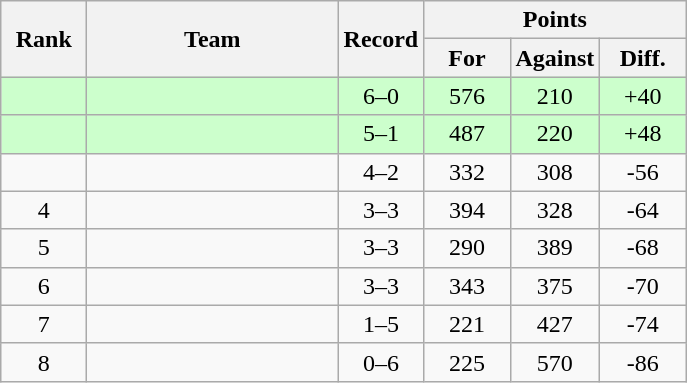<table class="wikitable" style="text-align: center">
<tr>
<th rowspan="2" width="50">Rank</th>
<th rowspan="2" width="160">Team</th>
<th rowspan="2" width="50">Record</th>
<th colspan="3">Points</th>
</tr>
<tr>
<th width="50">For</th>
<th width="50">Against</th>
<th width="50">Diff.</th>
</tr>
<tr bgcolor="ccffcc">
<td></td>
<td align="left"></td>
<td>6–0</td>
<td>576</td>
<td>210</td>
<td>+40</td>
</tr>
<tr bgcolor="ccffcc">
<td></td>
<td align="left"></td>
<td>5–1</td>
<td>487</td>
<td>220</td>
<td>+48</td>
</tr>
<tr bgcolor="">
<td></td>
<td align="left"></td>
<td>4–2</td>
<td>332</td>
<td>308</td>
<td>-56</td>
</tr>
<tr bgcolor="">
<td>4</td>
<td align="left"></td>
<td>3–3</td>
<td>394</td>
<td>328</td>
<td>-64</td>
</tr>
<tr bgcolor="">
<td>5</td>
<td align="left"></td>
<td>3–3</td>
<td>290</td>
<td>389</td>
<td>-68</td>
</tr>
<tr>
<td>6</td>
<td align="left"></td>
<td>3–3</td>
<td>343</td>
<td>375</td>
<td>-70</td>
</tr>
<tr>
<td>7</td>
<td align="left"></td>
<td>1–5</td>
<td>221</td>
<td>427</td>
<td>-74</td>
</tr>
<tr>
<td>8</td>
<td align="left"></td>
<td>0–6</td>
<td>225</td>
<td>570</td>
<td>-86</td>
</tr>
</table>
